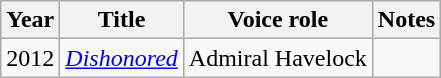<table class="wikitable sortable">
<tr>
<th>Year</th>
<th>Title</th>
<th>Voice role</th>
<th>Notes</th>
</tr>
<tr>
<td>2012</td>
<td><em><a href='#'>Dishonored</a></em></td>
<td>Admiral Havelock</td>
<td></td>
</tr>
</table>
